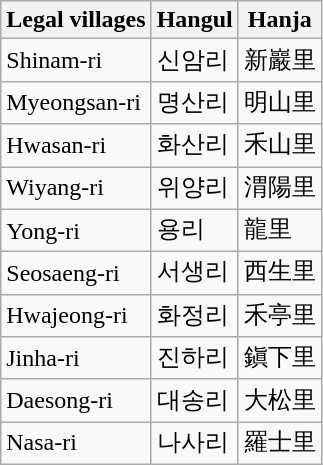<table class="wikitable">
<tr>
<th>Legal villages</th>
<th>Hangul</th>
<th>Hanja</th>
</tr>
<tr>
<td>Shinam-ri</td>
<td>신암리</td>
<td>新巖里</td>
</tr>
<tr>
<td>Myeongsan-ri</td>
<td>명산리</td>
<td>明山里</td>
</tr>
<tr>
<td>Hwasan-ri</td>
<td>화산리</td>
<td>禾山里</td>
</tr>
<tr>
<td>Wiyang-ri</td>
<td>위양리</td>
<td>渭陽里</td>
</tr>
<tr>
<td>Yong-ri</td>
<td>용리</td>
<td>龍里</td>
</tr>
<tr>
<td>Seosaeng-ri</td>
<td>서생리</td>
<td>西生里</td>
</tr>
<tr>
<td>Hwajeong-ri</td>
<td>화정리</td>
<td>禾亭里</td>
</tr>
<tr>
<td>Jinha-ri</td>
<td>진하리</td>
<td>鎭下里</td>
</tr>
<tr>
<td>Daesong-ri</td>
<td>대송리</td>
<td>大松里</td>
</tr>
<tr>
<td>Nasa-ri</td>
<td>나사리</td>
<td>羅士里</td>
</tr>
</table>
